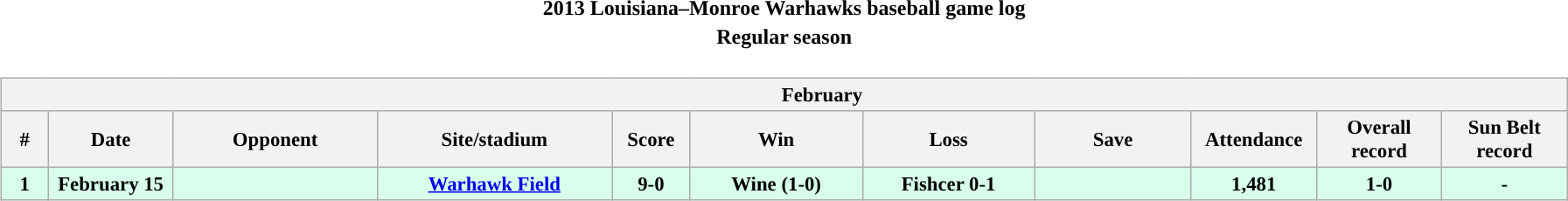<table class="toccolours" width=95% style="clear:both; text-align:center;">
<tr>
<th colspan=11>2013 Louisiana–Monroe Warhawks baseball game log</th>
</tr>
<tr>
<th colspan=11>Regular season</th>
</tr>
<tr>
<th><br><table class="wikitable collapsible collapsed" style="margin:auto; width:100%; text-align:center; font-size:95%">
<tr>
<th colspan=11 style="padding-left:4em;">February</th>
</tr>
<tr>
<th width="3%">#</th>
<th width="8%">Date</th>
<th width="13%">Opponent</th>
<th width="15%">Site/stadium</th>
<th width="5%">Score</th>
<th width="11%">Win</th>
<th width="11%">Loss</th>
<th width="10%">Save</th>
<th width="8%">Attendance</th>
<th width="8%">Overall record</th>
<th width="8%">Sun Belt record</th>
</tr>
<tr bgcolor="#D8FFEB">
<td>1</td>
<td>February 15</td>
<td></td>
<td><a href='#'>Warhawk Field</a></td>
<td>9-0</td>
<td><strong>Wine (1-0)</strong></td>
<td>Fishcer 0-1</td>
<td></td>
<td>1,481</td>
<td>1-0</td>
<td>-</td>
</tr>
</table>
</th>
</tr>
</table>
